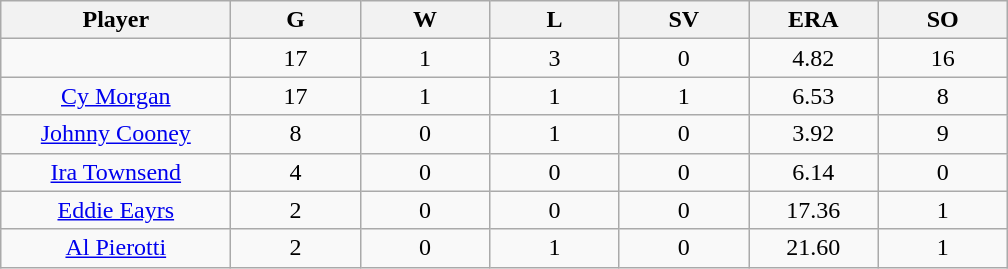<table class="wikitable sortable">
<tr>
<th bgcolor="#DDDDFF" width="16%">Player</th>
<th bgcolor="#DDDDFF" width="9%">G</th>
<th bgcolor="#DDDDFF" width="9%">W</th>
<th bgcolor="#DDDDFF" width="9%">L</th>
<th bgcolor="#DDDDFF" width="9%">SV</th>
<th bgcolor="#DDDDFF" width="9%">ERA</th>
<th bgcolor="#DDDDFF" width="9%">SO</th>
</tr>
<tr align="center">
<td></td>
<td>17</td>
<td>1</td>
<td>3</td>
<td>0</td>
<td>4.82</td>
<td>16</td>
</tr>
<tr align="center">
<td><a href='#'>Cy Morgan</a></td>
<td>17</td>
<td>1</td>
<td>1</td>
<td>1</td>
<td>6.53</td>
<td>8</td>
</tr>
<tr align="center">
<td><a href='#'>Johnny Cooney</a></td>
<td>8</td>
<td>0</td>
<td>1</td>
<td>0</td>
<td>3.92</td>
<td>9</td>
</tr>
<tr align="center">
<td><a href='#'>Ira Townsend</a></td>
<td>4</td>
<td>0</td>
<td>0</td>
<td>0</td>
<td>6.14</td>
<td>0</td>
</tr>
<tr align="center">
<td><a href='#'>Eddie Eayrs</a></td>
<td>2</td>
<td>0</td>
<td>0</td>
<td>0</td>
<td>17.36</td>
<td>1</td>
</tr>
<tr align="center">
<td><a href='#'>Al Pierotti</a></td>
<td>2</td>
<td>0</td>
<td>1</td>
<td>0</td>
<td>21.60</td>
<td>1</td>
</tr>
</table>
